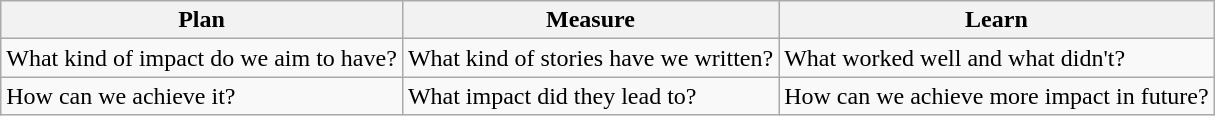<table class="wikitable">
<tr>
<th>Plan</th>
<th>Measure</th>
<th>Learn</th>
</tr>
<tr>
<td>What kind of impact do we aim to have?</td>
<td>What kind of stories have we written?</td>
<td>What worked well and what didn't?</td>
</tr>
<tr>
<td>How can we achieve it?</td>
<td>What impact did they lead to?</td>
<td>How can we achieve more impact in future?</td>
</tr>
</table>
